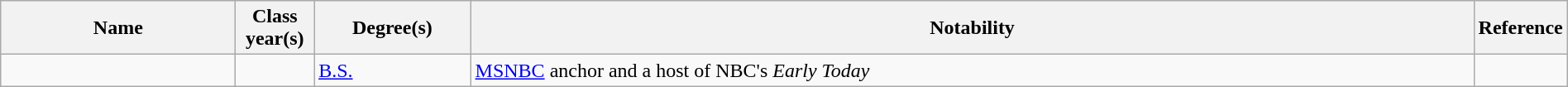<table class="wikitable sortable" style="width:100%">
<tr>
<th width="15%">Name</th>
<th width="5%">Class year(s)</th>
<th width="10%">Degree(s)</th>
<th width="*" class="unsortable">Notability</th>
<th width="5%" class="unsortable">Reference</th>
</tr>
<tr>
<td></td>
<td align="center"></td>
<td><a href='#'>B.S.</a></td>
<td><a href='#'>MSNBC</a> anchor and a host of NBC's <em>Early Today</em></td>
<td align="center"></td>
</tr>
</table>
